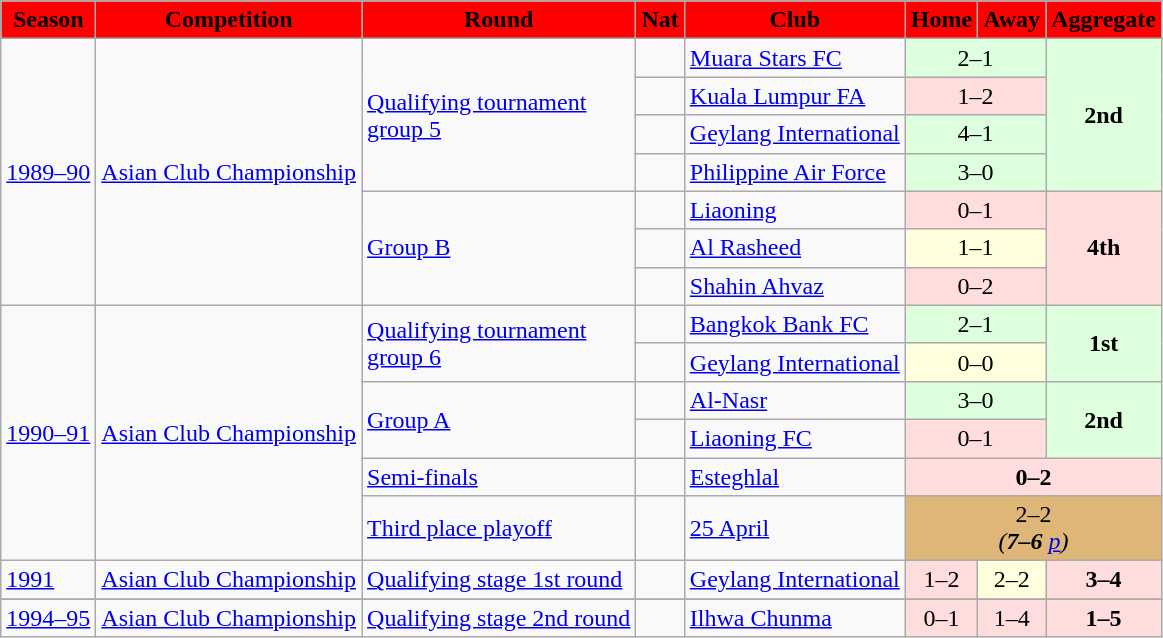<table class="wikitable">
<tr>
<th style="background:#ff0000"><span> Season</span></th>
<th style="background:#ff0000"><span> Competition</span></th>
<th style="background:#ff0000"><span> Round</span></th>
<th style="background:#ff0000"><span> Nat</span></th>
<th style="background:#ff0000"><span> Club</span></th>
<th style="background:#ff0000"><span> Home</span></th>
<th style="background:#ff0000"><span> Away</span></th>
<th style="background:#ff0000"><span> Aggregate</span></th>
</tr>
<tr>
<td rowspan="7"><a href='#'>1989–90</a></td>
<td rowspan="7"><a href='#'>Asian Club Championship</a></td>
<td rowspan="4"><a href='#'>Qualifying tournament<br>group 5</a></td>
<td></td>
<td><a href='#'>Muara Stars FC</a></td>
<td colspan=2; style="text-align:center; background:#ddffdd;"="text-align:center;">2–1</td>
<td rowspan=4; style="text-align:center; background:#ddffdd;"><strong>2nd</strong></td>
</tr>
<tr>
<td></td>
<td><a href='#'>Kuala Lumpur FA</a></td>
<td colspan=2; style="text-align:center; background:#ffdddd;">1–2</td>
</tr>
<tr>
<td></td>
<td><a href='#'>Geylang International</a></td>
<td colspan=2; style="text-align:center; background:#ddffdd;"="text-align:center;">4–1</td>
</tr>
<tr>
<td></td>
<td><a href='#'>Philippine Air Force</a></td>
<td colspan=2; style="text-align:center; background:#ddffdd;"="text-align:center;">3–0</td>
</tr>
<tr>
<td rowspan="3"><a href='#'>Group B</a></td>
<td></td>
<td><a href='#'>Liaoning</a></td>
<td colspan=2; style="text-align:center; background:#ffdddd;">0–1</td>
<td rowspan=3; style="text-align:center; background:#ffdddd;"><strong>4th</strong></td>
</tr>
<tr>
<td></td>
<td><a href='#'>Al Rasheed</a></td>
<td colspan=2; style="text-align:center; background:#ffffdd;">1–1</td>
</tr>
<tr>
<td></td>
<td><a href='#'>Shahin Ahvaz</a></td>
<td colspan=2; style="text-align:center; background:#ffdddd;">0–2</td>
</tr>
<tr>
<td rowspan="6"><a href='#'>1990–91</a></td>
<td rowspan="6"><a href='#'>Asian Club Championship</a></td>
<td rowspan="2"><a href='#'>Qualifying tournament<br>group 6</a></td>
<td></td>
<td><a href='#'>Bangkok Bank FC</a></td>
<td colspan=2; style="text-align:center; background:#ddffdd;"="text-align:center;">2–1</td>
<td rowspan=2; style="text-align:center; background:#ddffdd;"><strong>1st</strong></td>
</tr>
<tr>
<td></td>
<td><a href='#'>Geylang International</a></td>
<td colspan=2; style="text-align:center; background:#ffffdd;"="text-align:center;">0–0</td>
</tr>
<tr>
<td rowspan="2"><a href='#'>Group A</a></td>
<td></td>
<td><a href='#'>Al-Nasr</a></td>
<td colspan=2; style="text-align:center; background:#ddffdd;"="text-align:center;">3–0</td>
<td rowspan=2; style="text-align:center; background:#ddffdd;"><strong>2nd</strong></td>
</tr>
<tr>
<td></td>
<td><a href='#'>Liaoning FC</a></td>
<td colspan=2; style="text-align:center; background:#ffdddd;">0–1</td>
</tr>
<tr>
<td><a href='#'>Semi-finals</a></td>
<td></td>
<td><a href='#'>Esteghlal</a></td>
<td colspan=3; style="text-align:center; background:#ffdddd;"><strong>0–2</strong></td>
</tr>
<tr>
<td><a href='#'>Third place playoff</a></td>
<td></td>
<td><a href='#'>25 April</a></td>
<td colspan=3; style="text-align:center; background:#deb678;">2–2<br><em>(<strong>7–6</strong> <a href='#'>p</a>)</em></td>
</tr>
<tr>
<td><a href='#'>1991</a></td>
<td><a href='#'>Asian Club Championship</a></td>
<td><a href='#'>Qualifying stage 1st round</a></td>
<td></td>
<td><a href='#'>Geylang International</a></td>
<td style="text-align:center; background:#ffdddd;">1–2</td>
<td style="text-align:center; background:#ffffdd;">2–2</td>
<td style="text-align:center; background:#ffdddd;"><strong>3–4</strong></td>
</tr>
<tr>
</tr>
<tr>
<td><a href='#'>1994–95</a></td>
<td><a href='#'>Asian Club Championship</a></td>
<td><a href='#'>Qualifying stage 2nd round</a></td>
<td></td>
<td><a href='#'>Ilhwa Chunma</a></td>
<td style="text-align:center; background:#ffdddd;">0–1</td>
<td style="text-align:center; background:#ffdddd;">1–4</td>
<td style="text-align:center; background:#ffdddd;"><strong>1–5</strong></td>
</tr>
</table>
